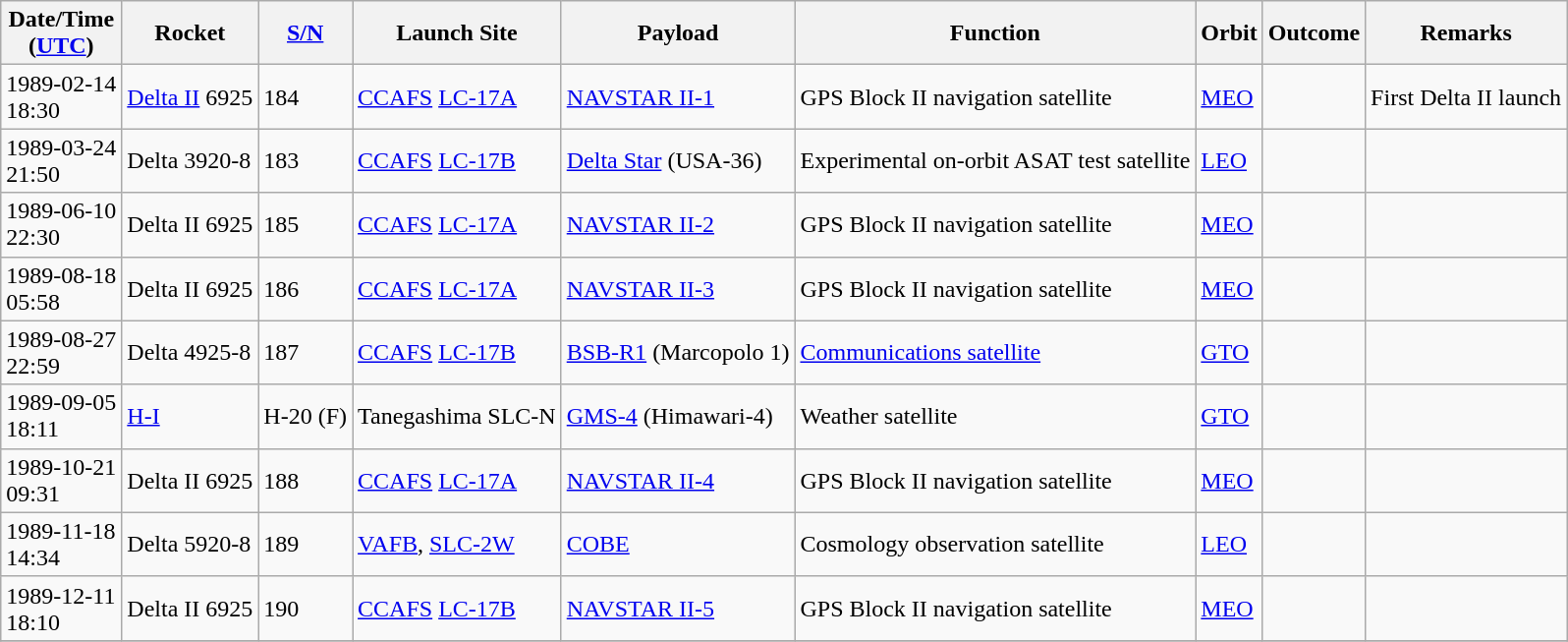<table class="wikitable" style="margin: 1em 1em 1em 0";>
<tr>
<th>Date/Time<br>(<a href='#'>UTC</a>)</th>
<th>Rocket</th>
<th><a href='#'>S/N</a></th>
<th>Launch Site</th>
<th>Payload</th>
<th>Function</th>
<th>Orbit</th>
<th>Outcome</th>
<th>Remarks</th>
</tr>
<tr>
<td>1989-02-14<br>18:30</td>
<td><a href='#'>Delta II</a> 6925 </td>
<td>184</td>
<td><a href='#'>CCAFS</a> <a href='#'>LC-17A</a></td>
<td><a href='#'>NAVSTAR II-1</a></td>
<td>GPS Block II navigation satellite</td>
<td><a href='#'>MEO</a></td>
<td></td>
<td>First Delta II launch</td>
</tr>
<tr>
<td>1989-03-24<br>21:50</td>
<td>Delta 3920-8</td>
<td>183</td>
<td><a href='#'>CCAFS</a> <a href='#'>LC-17B</a></td>
<td><a href='#'>Delta Star</a> (USA-36)</td>
<td>Experimental on-orbit ASAT test satellite</td>
<td><a href='#'>LEO</a></td>
<td></td>
<td></td>
</tr>
<tr>
<td>1989-06-10<br>22:30</td>
<td>Delta II 6925</td>
<td>185</td>
<td><a href='#'>CCAFS</a> <a href='#'>LC-17A</a></td>
<td><a href='#'>NAVSTAR II-2</a></td>
<td>GPS Block II navigation satellite</td>
<td><a href='#'>MEO</a></td>
<td></td>
<td></td>
</tr>
<tr>
<td>1989-08-18<br>05:58</td>
<td>Delta II 6925</td>
<td>186</td>
<td><a href='#'>CCAFS</a> <a href='#'>LC-17A</a></td>
<td><a href='#'>NAVSTAR II-3</a></td>
<td>GPS Block II navigation satellite</td>
<td><a href='#'>MEO</a></td>
<td></td>
<td></td>
</tr>
<tr>
<td>1989-08-27<br>22:59</td>
<td>Delta 4925-8  </td>
<td>187</td>
<td><a href='#'>CCAFS</a> <a href='#'>LC-17B</a></td>
<td><a href='#'>BSB-R1</a> (Marcopolo 1)</td>
<td><a href='#'>Communications satellite</a></td>
<td><a href='#'>GTO</a></td>
<td></td>
<td></td>
</tr>
<tr>
<td>1989-09-05<br>18:11</td>
<td><a href='#'>H-I</a></td>
<td>H-20 (F)</td>
<td>Tanegashima SLC-N</td>
<td><a href='#'>GMS-4</a> (Himawari-4)</td>
<td>Weather satellite</td>
<td><a href='#'>GTO</a></td>
<td></td>
<td></td>
</tr>
<tr>
<td>1989-10-21<br>09:31</td>
<td>Delta II 6925</td>
<td>188</td>
<td><a href='#'>CCAFS</a> <a href='#'>LC-17A</a></td>
<td><a href='#'>NAVSTAR II-4</a></td>
<td>GPS Block II navigation satellite</td>
<td><a href='#'>MEO</a></td>
<td></td>
<td></td>
</tr>
<tr>
<td>1989-11-18<br>14:34</td>
<td>Delta 5920-8  </td>
<td>189</td>
<td><a href='#'>VAFB</a>, <a href='#'>SLC-2W</a></td>
<td><a href='#'>COBE</a></td>
<td>Cosmology observation satellite</td>
<td><a href='#'>LEO</a></td>
<td></td>
<td></td>
</tr>
<tr>
<td>1989-12-11<br>18:10</td>
<td>Delta II 6925</td>
<td>190</td>
<td><a href='#'>CCAFS</a> <a href='#'>LC-17B</a></td>
<td><a href='#'>NAVSTAR II-5</a></td>
<td>GPS Block II navigation satellite</td>
<td><a href='#'>MEO</a></td>
<td></td>
<td></td>
</tr>
<tr>
</tr>
</table>
